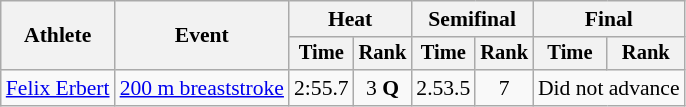<table class=wikitable style="font-size:90%;">
<tr>
<th rowspan=2>Athlete</th>
<th rowspan=2>Event</th>
<th colspan=2>Heat</th>
<th colspan=2>Semifinal</th>
<th colspan=2>Final</th>
</tr>
<tr style="font-size:95%">
<th>Time</th>
<th>Rank</th>
<th>Time</th>
<th>Rank</th>
<th>Time</th>
<th>Rank</th>
</tr>
<tr align=center>
<td align=left><a href='#'>Felix Erbert</a></td>
<td align=left><a href='#'>200 m breaststroke</a></td>
<td>2:55.7</td>
<td>3 <strong>Q</strong></td>
<td>2.53.5</td>
<td>7</td>
<td colspan=2>Did not advance</td>
</tr>
</table>
